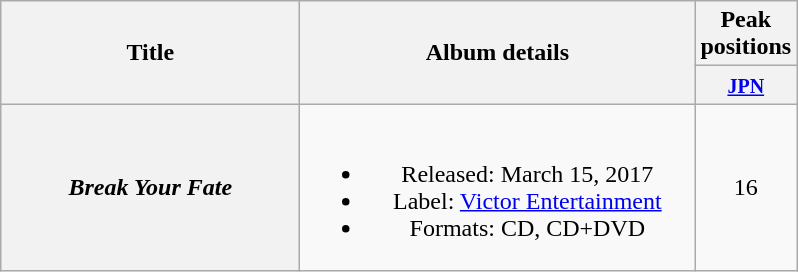<table class="wikitable plainrowheaders" style="text-align:center;">
<tr>
<th style="width:12em;" rowspan="2">Title</th>
<th style="width:16em;" rowspan="2">Album details</th>
<th colspan="1">Peak positions</th>
</tr>
<tr>
<th style="width:2.5em;"><small><a href='#'>JPN</a></small><br></th>
</tr>
<tr>
<th scope="row"><em>Break Your Fate</em></th>
<td><br><ul><li>Released: March 15, 2017 </li><li>Label: <a href='#'>Victor Entertainment</a></li><li>Formats: CD, CD+DVD</li></ul></td>
<td>16</td>
</tr>
</table>
